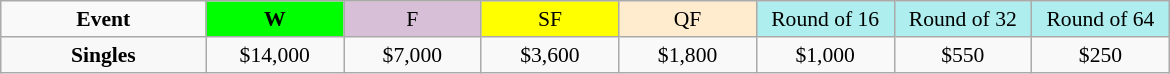<table class=wikitable style=font-size:90%;text-align:center>
<tr>
<td style="width:130px"><strong>Event</strong></td>
<td style="width:85px; background:lime"><strong>W</strong></td>
<td style="width:85px; background:thistle">F</td>
<td style="width:85px; background:#ffff00">SF</td>
<td style="width:85px; background:#ffebcd">QF</td>
<td style="width:85px; background:#afeeee">Round of 16</td>
<td style="width:85px; background:#afeeee">Round of 32</td>
<td style="width:85px; background:#afeeee">Round of 64</td>
</tr>
<tr>
<th style=background:#f8f8f8>Singles </th>
<td>$14,000</td>
<td>$7,000</td>
<td>$3,600</td>
<td>$1,800</td>
<td>$1,000</td>
<td>$550</td>
<td>$250</td>
</tr>
</table>
